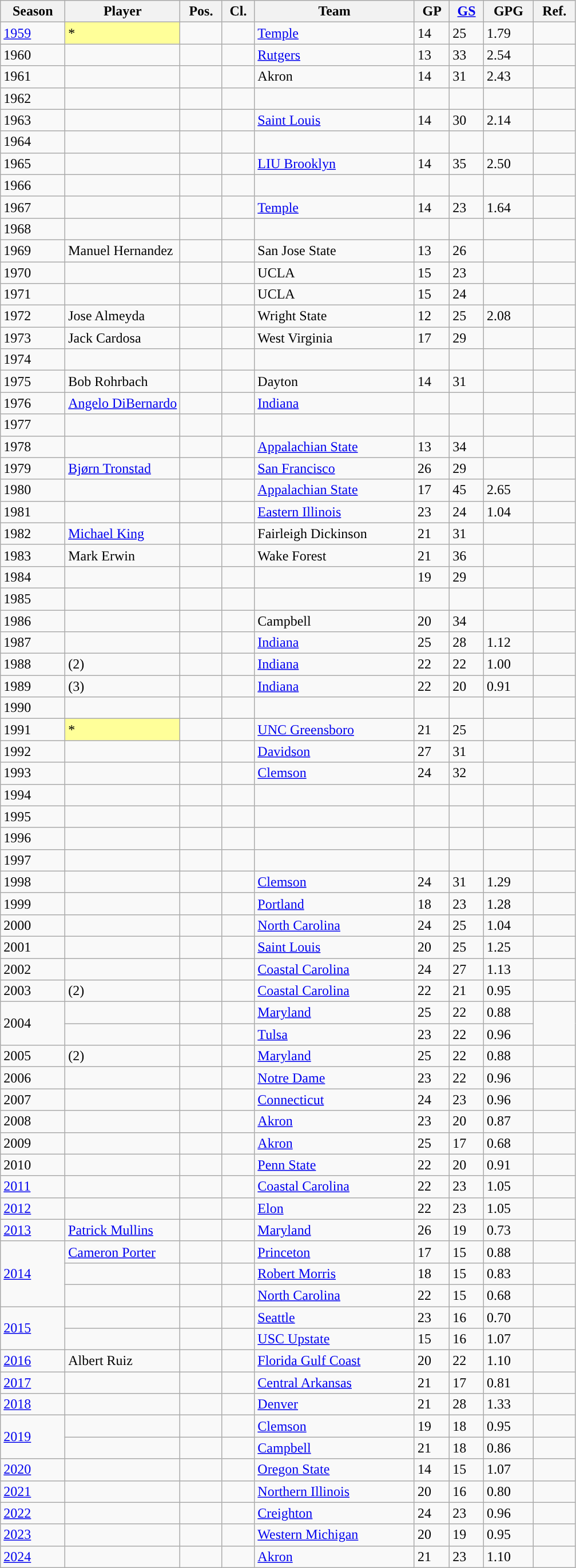<table class="wikitable sortable">
<tr>
<th>Season</th>
<th width=20%>Player</th>
<th>Pos.</th>
<th>Cl.</th>
<th>Team</th>
<th>GP</th>
<th><a href='#'>GS</a></th>
<th>GPG</th>
<th>Ref.</th>
</tr>
<tr>
<td><a href='#'>1959</a></td>
<td style="background-color:#FFFF99;">*</td>
<td></td>
<td></td>
<td><a href='#'>Temple</a></td>
<td>14</td>
<td>25</td>
<td>1.79</td>
<td></td>
</tr>
<tr>
<td>1960</td>
<td></td>
<td></td>
<td></td>
<td><a href='#'>Rutgers</a></td>
<td>13</td>
<td>33</td>
<td>2.54</td>
<td></td>
</tr>
<tr>
<td>1961</td>
<td></td>
<td></td>
<td></td>
<td>Akron</td>
<td>14</td>
<td>31</td>
<td>2.43</td>
<td></td>
</tr>
<tr>
<td>1962</td>
<td></td>
<td></td>
<td></td>
<td></td>
<td></td>
<td></td>
<td></td>
<td></td>
</tr>
<tr>
<td>1963</td>
<td></td>
<td></td>
<td></td>
<td><a href='#'>Saint Louis</a></td>
<td>14</td>
<td>30</td>
<td>2.14</td>
<td></td>
</tr>
<tr>
<td>1964</td>
<td></td>
<td></td>
<td></td>
<td></td>
<td></td>
<td></td>
<td></td>
<td></td>
</tr>
<tr>
<td>1965</td>
<td></td>
<td></td>
<td></td>
<td><a href='#'>LIU Brooklyn</a></td>
<td>14</td>
<td>35</td>
<td>2.50</td>
<td></td>
</tr>
<tr>
<td>1966</td>
<td></td>
<td></td>
<td></td>
<td></td>
<td></td>
<td></td>
<td></td>
<td></td>
</tr>
<tr>
<td>1967</td>
<td></td>
<td></td>
<td></td>
<td><a href='#'>Temple</a></td>
<td>14</td>
<td>23</td>
<td>1.64</td>
<td></td>
</tr>
<tr>
<td>1968</td>
<td></td>
<td></td>
<td></td>
<td></td>
<td></td>
<td></td>
<td></td>
<td></td>
</tr>
<tr>
<td>1969</td>
<td>Manuel Hernandez</td>
<td></td>
<td></td>
<td>San Jose State</td>
<td>13</td>
<td>26</td>
<td></td>
<td></td>
</tr>
<tr>
<td>1970</td>
<td></td>
<td></td>
<td></td>
<td>UCLA</td>
<td>15</td>
<td>23</td>
<td></td>
<td></td>
</tr>
<tr>
<td>1971</td>
<td></td>
<td></td>
<td></td>
<td>UCLA</td>
<td>15</td>
<td>24</td>
<td></td>
<td></td>
</tr>
<tr>
<td>1972</td>
<td>Jose Almeyda</td>
<td></td>
<td></td>
<td>Wright State</td>
<td>12</td>
<td>25</td>
<td>2.08</td>
<td></td>
</tr>
<tr>
<td>1973</td>
<td>Jack Cardosa</td>
<td></td>
<td></td>
<td>West Virginia</td>
<td>17</td>
<td>29</td>
<td></td>
<td></td>
</tr>
<tr>
<td>1974</td>
<td></td>
<td></td>
<td></td>
<td></td>
<td></td>
<td></td>
<td></td>
<td></td>
</tr>
<tr>
<td>1975</td>
<td>Bob Rohrbach</td>
<td></td>
<td></td>
<td>Dayton</td>
<td>14</td>
<td>31</td>
<td></td>
<td></td>
</tr>
<tr>
<td>1976</td>
<td><a href='#'>Angelo DiBernardo</a></td>
<td></td>
<td></td>
<td><a href='#'>Indiana</a></td>
<td></td>
<td></td>
<td></td>
<td></td>
</tr>
<tr>
<td>1977</td>
<td></td>
<td></td>
<td></td>
<td></td>
<td></td>
<td></td>
<td></td>
<td></td>
</tr>
<tr>
<td>1978</td>
<td></td>
<td></td>
<td></td>
<td><a href='#'>Appalachian State</a></td>
<td>13</td>
<td>34</td>
<td></td>
<td></td>
</tr>
<tr>
<td>1979</td>
<td><a href='#'>Bjørn Tronstad</a></td>
<td></td>
<td></td>
<td><a href='#'>San Francisco</a></td>
<td>26</td>
<td>29</td>
<td></td>
<td></td>
</tr>
<tr>
<td>1980</td>
<td></td>
<td></td>
<td></td>
<td><a href='#'>Appalachian State</a></td>
<td>17</td>
<td>45</td>
<td>2.65</td>
<td></td>
</tr>
<tr>
<td>1981</td>
<td></td>
<td></td>
<td></td>
<td><a href='#'>Eastern Illinois</a></td>
<td>23</td>
<td>24</td>
<td>1.04</td>
<td></td>
</tr>
<tr>
<td>1982</td>
<td><a href='#'>Michael King</a></td>
<td></td>
<td></td>
<td>Fairleigh Dickinson</td>
<td>21</td>
<td>31</td>
<td></td>
<td></td>
</tr>
<tr>
<td>1983</td>
<td>Mark Erwin</td>
<td></td>
<td></td>
<td>Wake Forest</td>
<td>21</td>
<td>36</td>
<td></td>
<td></td>
</tr>
<tr>
<td>1984</td>
<td></td>
<td></td>
<td></td>
<td></td>
<td>19</td>
<td>29</td>
<td></td>
<td></td>
</tr>
<tr>
<td>1985</td>
<td></td>
<td></td>
<td></td>
<td></td>
<td></td>
<td></td>
<td></td>
<td></td>
</tr>
<tr>
<td>1986</td>
<td></td>
<td></td>
<td></td>
<td>Campbell</td>
<td>20</td>
<td>34</td>
<td></td>
<td></td>
</tr>
<tr>
<td>1987</td>
<td></td>
<td></td>
<td></td>
<td><a href='#'>Indiana</a></td>
<td>25</td>
<td>28</td>
<td>1.12</td>
<td></td>
</tr>
<tr>
<td>1988</td>
<td> (2)</td>
<td></td>
<td></td>
<td><a href='#'>Indiana</a></td>
<td>22</td>
<td>22</td>
<td>1.00</td>
<td></td>
</tr>
<tr>
<td>1989</td>
<td> (3)</td>
<td></td>
<td></td>
<td><a href='#'>Indiana</a></td>
<td>22</td>
<td>20</td>
<td>0.91</td>
<td></td>
</tr>
<tr>
<td>1990</td>
<td></td>
<td></td>
<td></td>
<td></td>
<td></td>
<td></td>
<td></td>
<td></td>
</tr>
<tr>
<td>1991</td>
<td style="background-color:#FFFF99;">*</td>
<td></td>
<td></td>
<td><a href='#'>UNC Greensboro</a></td>
<td>21</td>
<td>25</td>
<td></td>
<td></td>
</tr>
<tr>
<td>1992</td>
<td></td>
<td></td>
<td></td>
<td><a href='#'>Davidson</a></td>
<td>27</td>
<td>31</td>
<td></td>
<td></td>
</tr>
<tr>
<td>1993</td>
<td></td>
<td></td>
<td></td>
<td><a href='#'>Clemson</a></td>
<td>24</td>
<td>32</td>
<td></td>
<td></td>
</tr>
<tr>
<td>1994</td>
<td></td>
<td></td>
<td></td>
<td></td>
<td></td>
<td></td>
<td></td>
<td></td>
</tr>
<tr>
<td>1995</td>
<td></td>
<td></td>
<td></td>
<td></td>
<td></td>
<td></td>
<td></td>
<td></td>
</tr>
<tr>
<td>1996</td>
<td></td>
<td></td>
<td></td>
<td></td>
<td></td>
<td></td>
<td></td>
<td></td>
</tr>
<tr>
<td>1997</td>
<td></td>
<td></td>
<td></td>
<td></td>
<td></td>
<td></td>
<td></td>
<td></td>
</tr>
<tr>
<td>1998</td>
<td></td>
<td></td>
<td></td>
<td><a href='#'>Clemson</a></td>
<td>24</td>
<td>31</td>
<td>1.29</td>
<td></td>
</tr>
<tr>
<td>1999</td>
<td></td>
<td></td>
<td></td>
<td><a href='#'>Portland</a></td>
<td>18</td>
<td>23</td>
<td>1.28</td>
<td></td>
</tr>
<tr>
<td>2000</td>
<td></td>
<td></td>
<td></td>
<td><a href='#'>North Carolina</a></td>
<td>24</td>
<td>25</td>
<td>1.04</td>
<td></td>
</tr>
<tr>
<td>2001</td>
<td></td>
<td></td>
<td></td>
<td><a href='#'>Saint Louis</a></td>
<td>20</td>
<td>25</td>
<td>1.25</td>
<td></td>
</tr>
<tr>
<td>2002</td>
<td></td>
<td></td>
<td></td>
<td><a href='#'>Coastal Carolina</a></td>
<td>24</td>
<td>27</td>
<td>1.13</td>
<td></td>
</tr>
<tr>
<td>2003</td>
<td> (2)</td>
<td></td>
<td></td>
<td><a href='#'>Coastal Carolina</a></td>
<td>22</td>
<td>21</td>
<td>0.95</td>
<td></td>
</tr>
<tr>
<td rowspan="2">2004</td>
<td></td>
<td></td>
<td></td>
<td><a href='#'>Maryland</a></td>
<td>25</td>
<td>22</td>
<td>0.88</td>
<td rowspan="2"></td>
</tr>
<tr>
<td></td>
<td></td>
<td></td>
<td><a href='#'>Tulsa</a></td>
<td>23</td>
<td>22</td>
<td>0.96</td>
</tr>
<tr>
<td>2005</td>
<td> (2)</td>
<td></td>
<td></td>
<td><a href='#'>Maryland</a></td>
<td>25</td>
<td>22</td>
<td>0.88</td>
<td></td>
</tr>
<tr>
<td>2006</td>
<td></td>
<td></td>
<td></td>
<td><a href='#'>Notre Dame</a></td>
<td>23</td>
<td>22</td>
<td>0.96</td>
<td></td>
</tr>
<tr>
<td>2007</td>
<td></td>
<td></td>
<td></td>
<td><a href='#'>Connecticut</a></td>
<td>24</td>
<td>23</td>
<td>0.96</td>
<td></td>
</tr>
<tr>
<td>2008</td>
<td></td>
<td></td>
<td></td>
<td><a href='#'>Akron</a></td>
<td>23</td>
<td>20</td>
<td>0.87</td>
<td></td>
</tr>
<tr>
<td>2009</td>
<td></td>
<td></td>
<td></td>
<td><a href='#'>Akron</a></td>
<td>25</td>
<td>17</td>
<td>0.68</td>
<td></td>
</tr>
<tr>
<td>2010</td>
<td></td>
<td></td>
<td></td>
<td><a href='#'>Penn State</a></td>
<td>22</td>
<td>20</td>
<td>0.91</td>
<td></td>
</tr>
<tr>
<td><a href='#'>2011</a></td>
<td></td>
<td></td>
<td></td>
<td><a href='#'>Coastal Carolina</a></td>
<td>22</td>
<td>23</td>
<td>1.05</td>
<td></td>
</tr>
<tr>
<td><a href='#'>2012</a></td>
<td></td>
<td></td>
<td></td>
<td><a href='#'>Elon</a></td>
<td>22</td>
<td>23</td>
<td>1.05</td>
<td></td>
</tr>
<tr>
<td><a href='#'>2013</a></td>
<td><a href='#'>Patrick Mullins</a></td>
<td></td>
<td></td>
<td><a href='#'>Maryland</a></td>
<td>26</td>
<td>19</td>
<td>0.73</td>
<td></td>
</tr>
<tr>
<td rowspan="3"><a href='#'>2014</a></td>
<td><a href='#'>Cameron Porter</a></td>
<td></td>
<td></td>
<td><a href='#'>Princeton</a></td>
<td>17</td>
<td>15</td>
<td>0.88</td>
<td></td>
</tr>
<tr>
<td></td>
<td></td>
<td></td>
<td><a href='#'>Robert Morris</a></td>
<td>18</td>
<td>15</td>
<td>0.83</td>
<td></td>
</tr>
<tr>
<td></td>
<td></td>
<td></td>
<td><a href='#'>North Carolina</a></td>
<td>22</td>
<td>15</td>
<td>0.68</td>
<td></td>
</tr>
<tr>
<td rowspan="2"><a href='#'>2015</a></td>
<td></td>
<td></td>
<td></td>
<td><a href='#'>Seattle</a></td>
<td>23</td>
<td>16</td>
<td>0.70</td>
<td></td>
</tr>
<tr>
<td></td>
<td></td>
<td></td>
<td><a href='#'>USC Upstate</a></td>
<td>15</td>
<td>16</td>
<td>1.07</td>
<td></td>
</tr>
<tr>
<td><a href='#'>2016</a></td>
<td>Albert Ruiz</td>
<td></td>
<td></td>
<td><a href='#'>Florida Gulf Coast</a></td>
<td>20</td>
<td>22</td>
<td>1.10</td>
<td></td>
</tr>
<tr>
<td><a href='#'>2017</a></td>
<td></td>
<td></td>
<td></td>
<td><a href='#'>Central Arkansas</a></td>
<td>21</td>
<td>17</td>
<td>0.81</td>
<td></td>
</tr>
<tr>
<td><a href='#'>2018</a></td>
<td></td>
<td></td>
<td></td>
<td><a href='#'>Denver</a></td>
<td>21</td>
<td>28</td>
<td>1.33</td>
<td></td>
</tr>
<tr>
<td rowspan="2"><a href='#'>2019</a></td>
<td></td>
<td></td>
<td></td>
<td><a href='#'>Clemson</a></td>
<td>19</td>
<td>18</td>
<td>0.95</td>
<td></td>
</tr>
<tr>
<td></td>
<td></td>
<td></td>
<td><a href='#'>Campbell</a></td>
<td>21</td>
<td>18</td>
<td>0.86</td>
<td></td>
</tr>
<tr>
<td><a href='#'>2020</a></td>
<td></td>
<td></td>
<td></td>
<td><a href='#'>Oregon State</a></td>
<td>14</td>
<td>15</td>
<td>1.07</td>
<td></td>
</tr>
<tr>
<td><a href='#'>2021</a></td>
<td></td>
<td></td>
<td></td>
<td><a href='#'>Northern Illinois</a></td>
<td>20</td>
<td>16</td>
<td>0.80</td>
<td></td>
</tr>
<tr>
<td><a href='#'>2022</a></td>
<td></td>
<td></td>
<td></td>
<td><a href='#'>Creighton</a></td>
<td>24</td>
<td>23</td>
<td>0.96</td>
<td></td>
</tr>
<tr>
<td><a href='#'>2023</a></td>
<td></td>
<td></td>
<td></td>
<td><a href='#'>Western Michigan</a></td>
<td>20</td>
<td>19</td>
<td>0.95</td>
<td></td>
</tr>
<tr>
<td><a href='#'>2024</a></td>
<td></td>
<td></td>
<td></td>
<td><a href='#'>Akron</a></td>
<td>21</td>
<td>23</td>
<td>1.10</td>
<td></td>
</tr>
</table>
